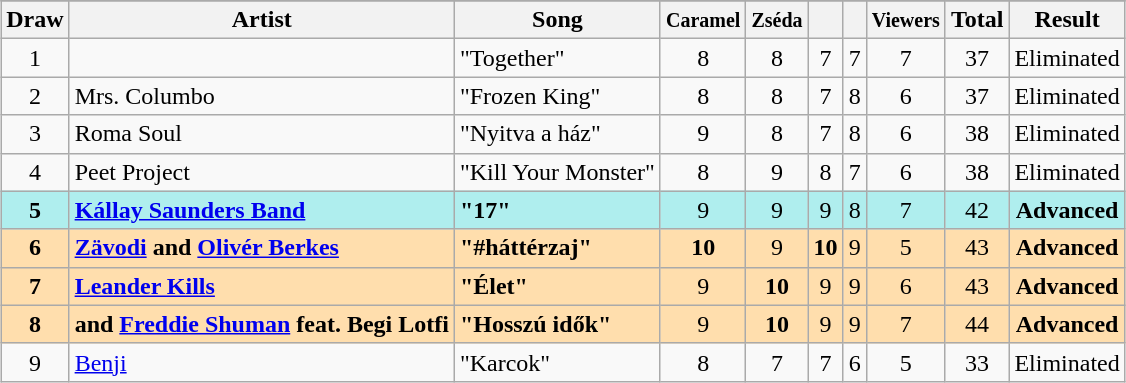<table class="sortable wikitable" style="margin: 1em auto 1em auto; text-align:center">
<tr>
</tr>
<tr>
<th>Draw</th>
<th>Artist</th>
<th>Song</th>
<th><small>Caramel</small></th>
<th><small>Zséda</small></th>
<th><small></small></th>
<th><small></small></th>
<th><small>Viewers</small></th>
<th>Total</th>
<th>Result</th>
</tr>
<tr>
<td>1</td>
<td align="left"></td>
<td align="left">"Together"</td>
<td>8</td>
<td>8</td>
<td>7</td>
<td>7</td>
<td>7</td>
<td>37</td>
<td>Eliminated</td>
</tr>
<tr>
<td>2</td>
<td align="left">Mrs. Columbo</td>
<td align="left">"Frozen King"</td>
<td>8</td>
<td>8</td>
<td>7</td>
<td>8</td>
<td>6</td>
<td>37</td>
<td>Eliminated</td>
</tr>
<tr>
<td>3</td>
<td align="left">Roma Soul</td>
<td align="left">"Nyitva a ház"</td>
<td>9</td>
<td>8</td>
<td>7</td>
<td>8</td>
<td>6</td>
<td>38</td>
<td>Eliminated</td>
</tr>
<tr>
<td>4</td>
<td align="left">Peet Project</td>
<td align="left">"Kill Your Monster"</td>
<td>8</td>
<td>9</td>
<td>8</td>
<td>7</td>
<td>6</td>
<td>38</td>
<td>Eliminated</td>
</tr>
<tr style="background:paleturquoise;">
<td><strong>5</strong></td>
<td align="left"><strong><a href='#'>Kállay Saunders Band</a></strong></td>
<td align="left"><strong>"17"</strong></td>
<td>9</td>
<td>9</td>
<td>9</td>
<td>8</td>
<td>7</td>
<td>42</td>
<td><strong>Advanced</strong></td>
</tr>
<tr style="background:navajowhite;">
<td><strong>6</strong></td>
<td align="left"><strong><a href='#'>Zävodi</a> and <a href='#'>Olivér Berkes</a></strong></td>
<td align="left"><strong>"#háttérzaj"</strong></td>
<td><strong>10</strong></td>
<td>9</td>
<td><strong>10</strong></td>
<td>9</td>
<td>5</td>
<td>43</td>
<td><strong>Advanced</strong></td>
</tr>
<tr style="background:navajowhite;">
<td><strong>7</strong></td>
<td align="left"><strong><a href='#'>Leander Kills</a></strong></td>
<td align="left"><strong>"Élet"</strong></td>
<td>9</td>
<td><strong>10</strong></td>
<td>9</td>
<td>9</td>
<td>6</td>
<td>43</td>
<td><strong>Advanced</strong></td>
</tr>
<tr style="background:navajowhite;">
<td><strong>8</strong></td>
<td align="left"><strong> and <a href='#'>Freddie Shuman</a> feat. Begi Lotfi</strong></td>
<td align="left"><strong>"Hosszú idők"</strong></td>
<td>9</td>
<td><strong>10</strong></td>
<td>9</td>
<td>9</td>
<td>7</td>
<td>44</td>
<td><strong>Advanced</strong></td>
</tr>
<tr>
<td>9</td>
<td align="left"><a href='#'>Benji</a></td>
<td align="left">"Karcok"</td>
<td>8</td>
<td>7</td>
<td>7</td>
<td>6</td>
<td>5</td>
<td>33</td>
<td>Eliminated</td>
</tr>
</table>
